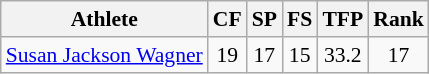<table class="wikitable" border="1" style="font-size:90%">
<tr>
<th>Athlete</th>
<th>CF</th>
<th>SP</th>
<th>FS</th>
<th>TFP</th>
<th>Rank</th>
</tr>
<tr align=center>
<td align=left><a href='#'>Susan Jackson Wagner</a></td>
<td>19</td>
<td>17</td>
<td>15</td>
<td>33.2</td>
<td>17</td>
</tr>
</table>
